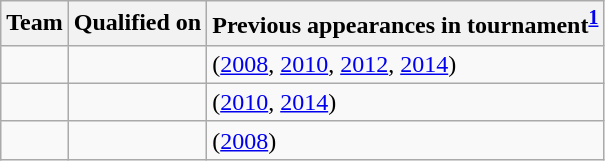<table class="wikitable sortable" style="text-align: left;">
<tr>
<th>Team</th>
<th>Qualified on</th>
<th>Previous appearances in tournament<sup><strong><a href='#'>1</a></strong></sup></th>
</tr>
<tr>
<td></td>
<td></td>
<td> (<a href='#'>2008</a>, <a href='#'>2010</a>, <a href='#'>2012</a>, <a href='#'>2014</a>)</td>
</tr>
<tr>
<td></td>
<td></td>
<td> (<a href='#'>2010</a>, <a href='#'>2014</a>)</td>
</tr>
<tr>
<td></td>
<td></td>
<td> (<a href='#'>2008</a>)</td>
</tr>
</table>
